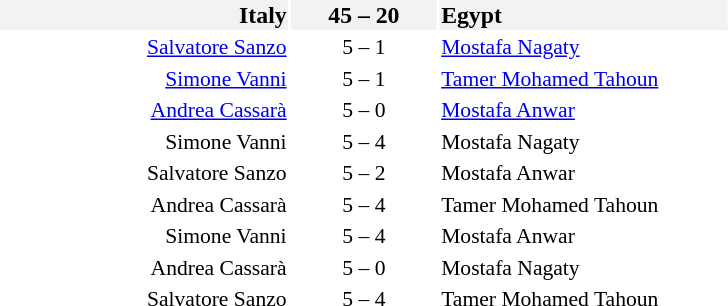<table style="font-size:90%">
<tr style="font-size:110%; background:#f2f2f2">
<td style="width:12em" align=right><strong>Italy</strong> </td>
<td style="width:6em" align=center><strong>45 – 20</strong></td>
<td style="width:12em"> <strong>Egypt</strong></td>
</tr>
<tr>
<td align=right><a href='#'>Salvatore Sanzo</a></td>
<td align=center>5 – 1</td>
<td><a href='#'>Mostafa Nagaty</a></td>
</tr>
<tr>
<td align=right><a href='#'>Simone Vanni</a></td>
<td align=center>5 – 1</td>
<td><a href='#'>Tamer Mohamed Tahoun</a></td>
</tr>
<tr>
<td align=right><a href='#'>Andrea Cassarà</a></td>
<td align=center>5 – 0</td>
<td><a href='#'>Mostafa Anwar</a></td>
</tr>
<tr>
<td align=right>Simone Vanni</td>
<td align=center>5 – 4</td>
<td>Mostafa Nagaty</td>
</tr>
<tr>
<td align=right>Salvatore Sanzo</td>
<td align=center>5 – 2</td>
<td>Mostafa Anwar</td>
</tr>
<tr>
<td align=right>Andrea Cassarà</td>
<td align=center>5 – 4</td>
<td>Tamer Mohamed Tahoun</td>
</tr>
<tr>
<td align=right>Simone Vanni</td>
<td align=center>5 – 4</td>
<td>Mostafa Anwar</td>
</tr>
<tr>
<td align=right>Andrea Cassarà</td>
<td align=center>5 – 0</td>
<td>Mostafa Nagaty</td>
</tr>
<tr>
<td align=right>Salvatore Sanzo</td>
<td align=center>5 – 4</td>
<td>Tamer Mohamed Tahoun</td>
</tr>
</table>
